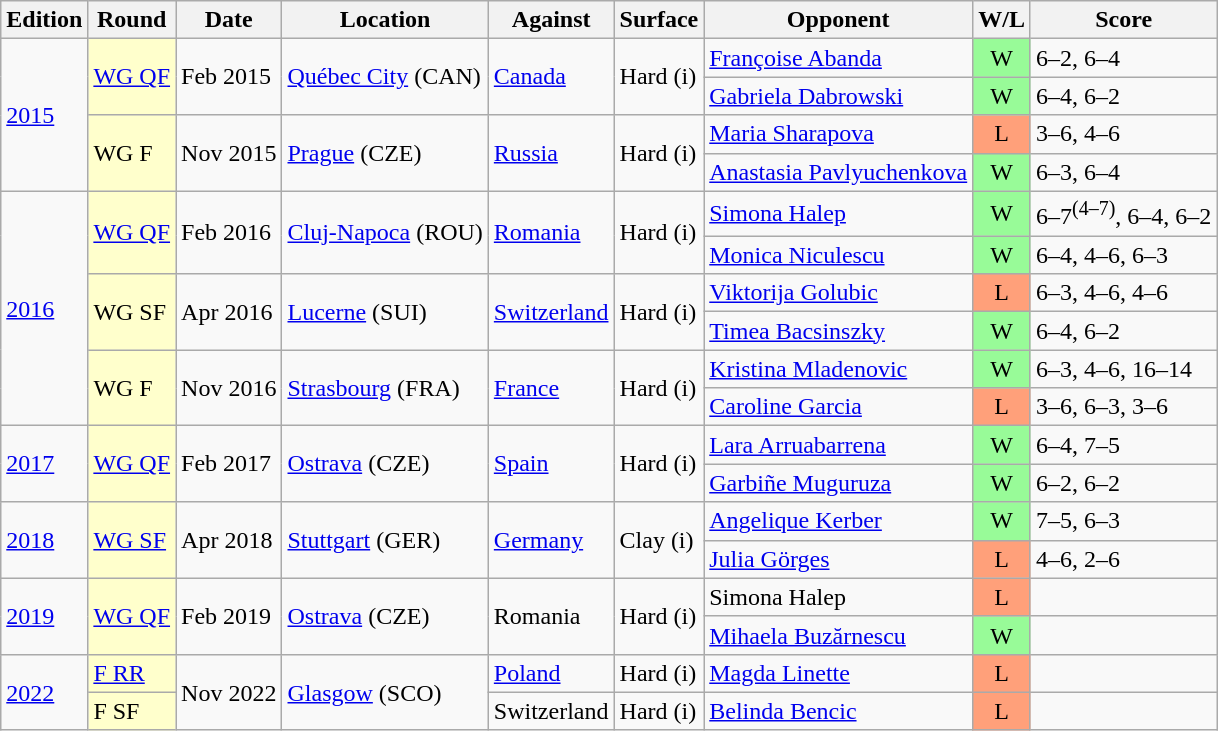<table class="wikitable">
<tr>
<th>Edition</th>
<th>Round</th>
<th>Date</th>
<th>Location</th>
<th>Against</th>
<th>Surface</th>
<th>Opponent</th>
<th>W/L</th>
<th>Score</th>
</tr>
<tr>
<td rowspan="4"><a href='#'>2015</a></td>
<td rowspan="2" bgcolor=#ffc><a href='#'>WG QF</a></td>
<td rowspan="2">Feb 2015</td>
<td rowspan="2"><a href='#'>Québec City</a> (CAN)</td>
<td rowspan="2"> <a href='#'>Canada</a></td>
<td rowspan="2">Hard (i)</td>
<td><a href='#'>Françoise Abanda</a></td>
<td bgcolor=98FB98 align=center>W</td>
<td>6–2, 6–4</td>
</tr>
<tr>
<td><a href='#'>Gabriela Dabrowski</a></td>
<td bgcolor=98FB98 align=center>W</td>
<td>6–4, 6–2</td>
</tr>
<tr>
<td rowspan="2"  bgcolor=#ffc>WG F</td>
<td rowspan="2">Nov 2015</td>
<td rowspan="2"><a href='#'>Prague</a> (CZE)</td>
<td rowspan="2"> <a href='#'>Russia</a></td>
<td rowspan="2">Hard (i)</td>
<td><a href='#'>Maria Sharapova</a></td>
<td bgcolor=ffa07a align=center>L</td>
<td>3–6, 4–6</td>
</tr>
<tr>
<td><a href='#'>Anastasia Pavlyuchenkova</a></td>
<td bgcolor=98FB98 align=center>W</td>
<td>6–3, 6–4</td>
</tr>
<tr>
<td rowspan="6"><a href='#'>2016</a></td>
<td rowspan="2"  bgcolor=#ffc><a href='#'>WG QF</a></td>
<td rowspan="2">Feb 2016</td>
<td rowspan="2"><a href='#'>Cluj-Napoca</a> (ROU)</td>
<td rowspan="2"> <a href='#'>Romania</a></td>
<td rowspan="2">Hard (i)</td>
<td><a href='#'>Simona Halep</a></td>
<td bgcolor=98FB98 align=center>W</td>
<td>6–7<sup>(4–7)</sup>, 6–4, 6–2</td>
</tr>
<tr>
<td><a href='#'>Monica Niculescu</a></td>
<td bgcolor=98FB98 align=center>W</td>
<td>6–4, 4–6, 6–3</td>
</tr>
<tr>
<td rowspan="2" bgcolor=ffffcc>WG SF</td>
<td rowspan="2">Apr 2016</td>
<td rowspan="2"><a href='#'>Lucerne</a> (SUI)</td>
<td rowspan="2"> <a href='#'>Switzerland</a></td>
<td rowspan="2">Hard (i)</td>
<td><a href='#'>Viktorija Golubic</a></td>
<td bgcolor="ffa07a" align="center">L</td>
<td>6–3, 4–6, 4–6</td>
</tr>
<tr>
<td><a href='#'>Timea Bacsinszky</a></td>
<td bgcolor="98FB98" align="center">W</td>
<td>6–4, 6–2</td>
</tr>
<tr>
<td rowspan="2"  bgcolor=#ffc>WG F</td>
<td rowspan="2">Nov 2016</td>
<td rowspan="2"><a href='#'>Strasbourg</a> (FRA)</td>
<td rowspan="2"> <a href='#'>France</a></td>
<td rowspan="2">Hard (i)</td>
<td><a href='#'>Kristina Mladenovic</a></td>
<td bgcolor=98FB98 align=center>W</td>
<td>6–3, 4–6, 16–14</td>
</tr>
<tr>
<td><a href='#'>Caroline Garcia</a></td>
<td bgcolor=ffa07a align=center>L</td>
<td>3–6, 6–3, 3–6</td>
</tr>
<tr>
<td rowspan="2"><a href='#'>2017</a></td>
<td rowspan="2"  bgcolor=#ffc><a href='#'>WG QF</a></td>
<td rowspan="2">Feb 2017</td>
<td rowspan="2"><a href='#'>Ostrava</a> (CZE)</td>
<td rowspan="2"> <a href='#'>Spain</a></td>
<td rowspan="2">Hard (i)</td>
<td><a href='#'>Lara Arruabarrena</a></td>
<td bgcolor=98FB98 align=center>W</td>
<td>6–4, 7–5</td>
</tr>
<tr>
<td><a href='#'>Garbiñe Muguruza</a></td>
<td bgcolor=98FB98 align=center>W</td>
<td>6–2, 6–2</td>
</tr>
<tr>
<td rowspan="2"><a href='#'>2018</a></td>
<td rowspan="2"  bgcolor=#ffc><a href='#'>WG SF</a></td>
<td rowspan="2">Apr 2018</td>
<td rowspan="2"><a href='#'>Stuttgart</a> (GER)</td>
<td rowspan="2"> <a href='#'>Germany</a></td>
<td rowspan="2">Clay (i)</td>
<td><a href='#'>Angelique Kerber</a></td>
<td bgcolor=98FB98 align=center>W</td>
<td>7–5, 6–3</td>
</tr>
<tr>
<td><a href='#'>Julia Görges</a></td>
<td bgcolor=ffa07a align=center>L</td>
<td>4–6, 2–6</td>
</tr>
<tr>
<td rowspan="2"><a href='#'>2019</a></td>
<td rowspan="2"  bgcolor=#ffc><a href='#'>WG QF</a></td>
<td rowspan="2">Feb 2019</td>
<td rowspan="2"><a href='#'>Ostrava</a> (CZE)</td>
<td rowspan="2"> Romania</td>
<td rowspan="2">Hard (i)</td>
<td>Simona Halep</td>
<td bgcolor=ffa07a align=center>L</td>
<td></td>
</tr>
<tr>
<td><a href='#'>Mihaela Buzărnescu</a></td>
<td bgcolor=98FB98 align=center>W</td>
<td></td>
</tr>
<tr>
<td rowspan="2"><a href='#'>2022</a></td>
<td bgcolor=#ffc><a href='#'>F RR</a></td>
<td rowspan="2">Nov 2022</td>
<td rowspan="2"><a href='#'>Glasgow</a> (SCO)</td>
<td> <a href='#'>Poland</a></td>
<td>Hard (i)</td>
<td><a href='#'>Magda Linette</a></td>
<td bgcolor=ffa07a align=center>L</td>
<td></td>
</tr>
<tr>
<td bgcolor=#ffc>F SF</td>
<td> Switzerland</td>
<td>Hard (i)</td>
<td><a href='#'>Belinda Bencic</a></td>
<td bgcolor=ffa07a align=center>L</td>
<td></td>
</tr>
</table>
